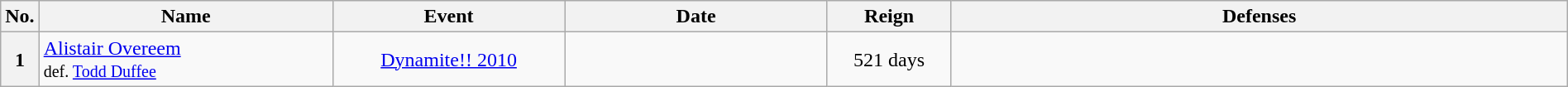<table class="wikitable" width=100%>
<tr>
<th width=1%>No.</th>
<th width=19%>Name</th>
<th width=15%>Event</th>
<th width=17%>Date</th>
<th width=8%>Reign</th>
<th width=40%>Defenses</th>
</tr>
<tr>
<th>1</th>
<td align=left> <a href='#'>Alistair Overeem</a><br><small>def. <a href='#'>Todd Duffee</a></small></td>
<td align=center><a href='#'>Dynamite!! 2010</a><br></td>
<td align=center></td>
<td align="center">521 days</td>
<td></td>
</tr>
</table>
